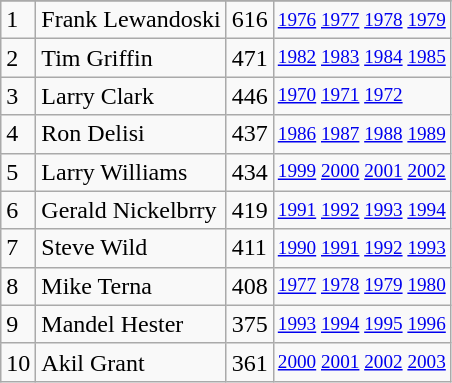<table class="wikitable">
<tr>
</tr>
<tr>
<td>1</td>
<td>Frank Lewandoski</td>
<td>616</td>
<td style="font-size:80%;"><a href='#'>1976</a> <a href='#'>1977</a> <a href='#'>1978</a> <a href='#'>1979</a></td>
</tr>
<tr>
<td>2</td>
<td>Tim Griffin</td>
<td>471</td>
<td style="font-size:80%;"><a href='#'>1982</a> <a href='#'>1983</a> <a href='#'>1984</a> <a href='#'>1985</a></td>
</tr>
<tr>
<td>3</td>
<td>Larry Clark</td>
<td>446</td>
<td style="font-size:80%;"><a href='#'>1970</a> <a href='#'>1971</a> <a href='#'>1972</a></td>
</tr>
<tr>
<td>4</td>
<td>Ron Delisi</td>
<td>437</td>
<td style="font-size:80%;"><a href='#'>1986</a> <a href='#'>1987</a> <a href='#'>1988</a> <a href='#'>1989</a></td>
</tr>
<tr>
<td>5</td>
<td>Larry Williams</td>
<td>434</td>
<td style="font-size:80%;"><a href='#'>1999</a> <a href='#'>2000</a> <a href='#'>2001</a> <a href='#'>2002</a></td>
</tr>
<tr>
<td>6</td>
<td>Gerald Nickelbrry</td>
<td>419</td>
<td style="font-size:80%;"><a href='#'>1991</a> <a href='#'>1992</a> <a href='#'>1993</a> <a href='#'>1994</a></td>
</tr>
<tr>
<td>7</td>
<td>Steve Wild</td>
<td>411</td>
<td style="font-size:80%;"><a href='#'>1990</a> <a href='#'>1991</a> <a href='#'>1992</a> <a href='#'>1993</a></td>
</tr>
<tr>
<td>8</td>
<td>Mike Terna</td>
<td>408</td>
<td style="font-size:80%;"><a href='#'>1977</a> <a href='#'>1978</a> <a href='#'>1979</a> <a href='#'>1980</a></td>
</tr>
<tr>
<td>9</td>
<td>Mandel Hester</td>
<td>375</td>
<td style="font-size:80%;"><a href='#'>1993</a> <a href='#'>1994</a> <a href='#'>1995</a> <a href='#'>1996</a></td>
</tr>
<tr>
<td>10</td>
<td>Akil Grant</td>
<td>361</td>
<td style="font-size:80%;"><a href='#'>2000</a> <a href='#'>2001</a> <a href='#'>2002</a> <a href='#'>2003</a></td>
</tr>
</table>
